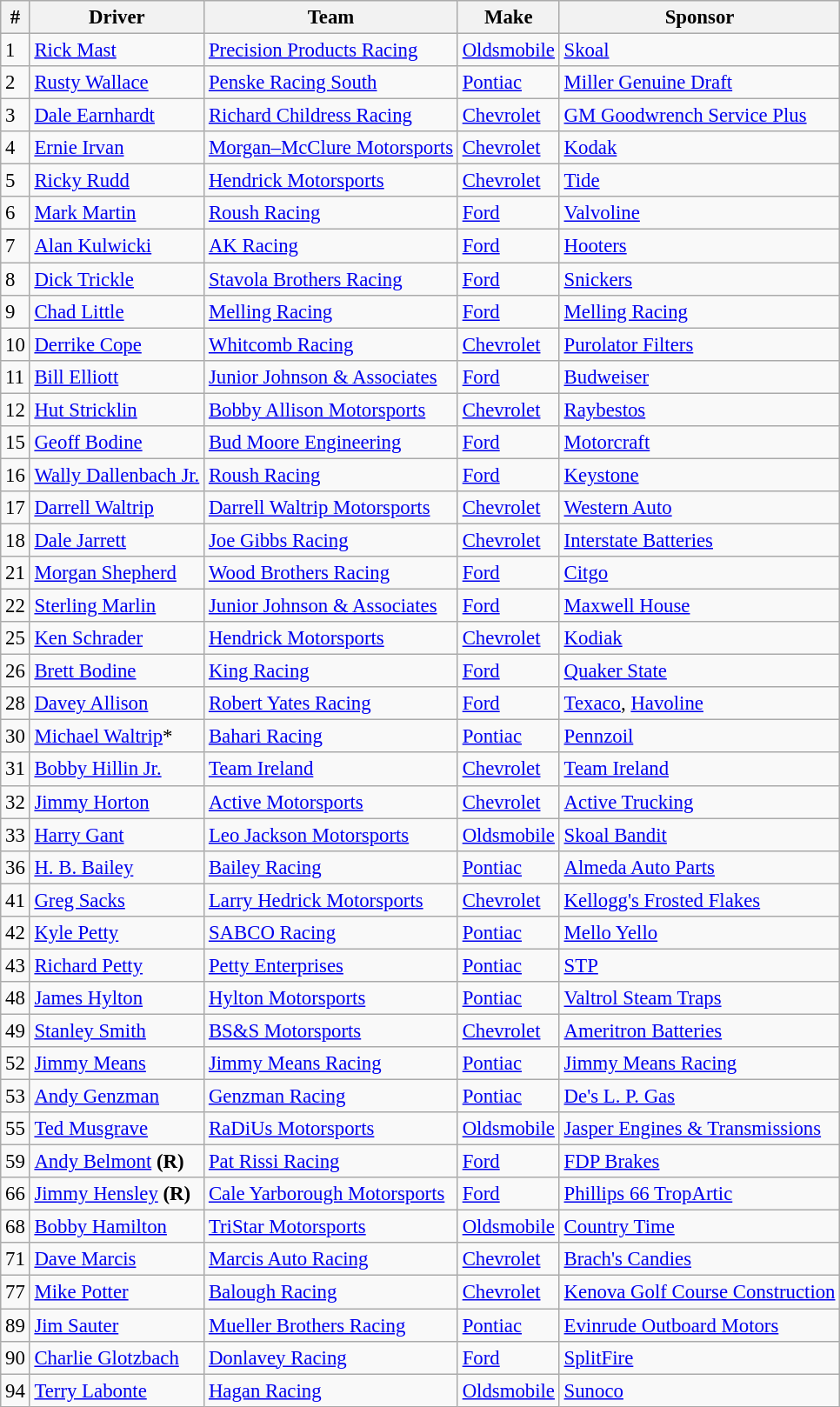<table class="wikitable" style="font-size:95%">
<tr>
<th>#</th>
<th>Driver</th>
<th>Team</th>
<th>Make</th>
<th>Sponsor</th>
</tr>
<tr>
<td>1</td>
<td><a href='#'>Rick Mast</a></td>
<td><a href='#'>Precision Products Racing</a></td>
<td><a href='#'>Oldsmobile</a></td>
<td><a href='#'>Skoal</a></td>
</tr>
<tr>
<td>2</td>
<td><a href='#'>Rusty Wallace</a></td>
<td><a href='#'>Penske Racing South</a></td>
<td><a href='#'>Pontiac</a></td>
<td><a href='#'>Miller Genuine Draft</a></td>
</tr>
<tr>
<td>3</td>
<td><a href='#'>Dale Earnhardt</a></td>
<td><a href='#'>Richard Childress Racing</a></td>
<td><a href='#'>Chevrolet</a></td>
<td><a href='#'>GM Goodwrench Service Plus</a></td>
</tr>
<tr>
<td>4</td>
<td><a href='#'>Ernie Irvan</a></td>
<td><a href='#'>Morgan–McClure Motorsports</a></td>
<td><a href='#'>Chevrolet</a></td>
<td><a href='#'>Kodak</a></td>
</tr>
<tr>
<td>5</td>
<td><a href='#'>Ricky Rudd</a></td>
<td><a href='#'>Hendrick Motorsports</a></td>
<td><a href='#'>Chevrolet</a></td>
<td><a href='#'>Tide</a></td>
</tr>
<tr>
<td>6</td>
<td><a href='#'>Mark Martin</a></td>
<td><a href='#'>Roush Racing</a></td>
<td><a href='#'>Ford</a></td>
<td><a href='#'>Valvoline</a></td>
</tr>
<tr>
<td>7</td>
<td><a href='#'>Alan Kulwicki</a></td>
<td><a href='#'>AK Racing</a></td>
<td><a href='#'>Ford</a></td>
<td><a href='#'>Hooters</a></td>
</tr>
<tr>
<td>8</td>
<td><a href='#'>Dick Trickle</a></td>
<td><a href='#'>Stavola Brothers Racing</a></td>
<td><a href='#'>Ford</a></td>
<td><a href='#'>Snickers</a></td>
</tr>
<tr>
<td>9</td>
<td><a href='#'>Chad Little</a></td>
<td><a href='#'>Melling Racing</a></td>
<td><a href='#'>Ford</a></td>
<td><a href='#'>Melling Racing</a></td>
</tr>
<tr>
<td>10</td>
<td><a href='#'>Derrike Cope</a></td>
<td><a href='#'>Whitcomb Racing</a></td>
<td><a href='#'>Chevrolet</a></td>
<td><a href='#'>Purolator Filters</a></td>
</tr>
<tr>
<td>11</td>
<td><a href='#'>Bill Elliott</a></td>
<td><a href='#'>Junior Johnson & Associates</a></td>
<td><a href='#'>Ford</a></td>
<td><a href='#'>Budweiser</a></td>
</tr>
<tr>
<td>12</td>
<td><a href='#'>Hut Stricklin</a></td>
<td><a href='#'>Bobby Allison Motorsports</a></td>
<td><a href='#'>Chevrolet</a></td>
<td><a href='#'>Raybestos</a></td>
</tr>
<tr>
<td>15</td>
<td><a href='#'>Geoff Bodine</a></td>
<td><a href='#'>Bud Moore Engineering</a></td>
<td><a href='#'>Ford</a></td>
<td><a href='#'>Motorcraft</a></td>
</tr>
<tr>
<td>16</td>
<td><a href='#'>Wally Dallenbach Jr.</a></td>
<td><a href='#'>Roush Racing</a></td>
<td><a href='#'>Ford</a></td>
<td><a href='#'>Keystone</a></td>
</tr>
<tr>
<td>17</td>
<td><a href='#'>Darrell Waltrip</a></td>
<td><a href='#'>Darrell Waltrip Motorsports</a></td>
<td><a href='#'>Chevrolet</a></td>
<td><a href='#'>Western Auto</a></td>
</tr>
<tr>
<td>18</td>
<td><a href='#'>Dale Jarrett</a></td>
<td><a href='#'>Joe Gibbs Racing</a></td>
<td><a href='#'>Chevrolet</a></td>
<td><a href='#'>Interstate Batteries</a></td>
</tr>
<tr>
<td>21</td>
<td><a href='#'>Morgan Shepherd</a></td>
<td><a href='#'>Wood Brothers Racing</a></td>
<td><a href='#'>Ford</a></td>
<td><a href='#'>Citgo</a></td>
</tr>
<tr>
<td>22</td>
<td><a href='#'>Sterling Marlin</a></td>
<td><a href='#'>Junior Johnson & Associates</a></td>
<td><a href='#'>Ford</a></td>
<td><a href='#'>Maxwell House</a></td>
</tr>
<tr>
<td>25</td>
<td><a href='#'>Ken Schrader</a></td>
<td><a href='#'>Hendrick Motorsports</a></td>
<td><a href='#'>Chevrolet</a></td>
<td><a href='#'>Kodiak</a></td>
</tr>
<tr>
<td>26</td>
<td><a href='#'>Brett Bodine</a></td>
<td><a href='#'>King Racing</a></td>
<td><a href='#'>Ford</a></td>
<td><a href='#'>Quaker State</a></td>
</tr>
<tr>
<td>28</td>
<td><a href='#'>Davey Allison</a></td>
<td><a href='#'>Robert Yates Racing</a></td>
<td><a href='#'>Ford</a></td>
<td><a href='#'>Texaco</a>, <a href='#'>Havoline</a></td>
</tr>
<tr>
<td>30</td>
<td><a href='#'>Michael Waltrip</a>*</td>
<td><a href='#'>Bahari Racing</a></td>
<td><a href='#'>Pontiac</a></td>
<td><a href='#'>Pennzoil</a></td>
</tr>
<tr>
<td>31</td>
<td><a href='#'>Bobby Hillin Jr.</a></td>
<td><a href='#'>Team Ireland</a></td>
<td><a href='#'>Chevrolet</a></td>
<td><a href='#'>Team Ireland</a></td>
</tr>
<tr>
<td>32</td>
<td><a href='#'>Jimmy Horton</a></td>
<td><a href='#'>Active Motorsports</a></td>
<td><a href='#'>Chevrolet</a></td>
<td><a href='#'>Active Trucking</a></td>
</tr>
<tr>
<td>33</td>
<td><a href='#'>Harry Gant</a></td>
<td><a href='#'>Leo Jackson Motorsports</a></td>
<td><a href='#'>Oldsmobile</a></td>
<td><a href='#'>Skoal Bandit</a></td>
</tr>
<tr>
<td>36</td>
<td><a href='#'>H. B. Bailey</a></td>
<td><a href='#'>Bailey Racing</a></td>
<td><a href='#'>Pontiac</a></td>
<td><a href='#'>Almeda Auto Parts</a></td>
</tr>
<tr>
<td>41</td>
<td><a href='#'>Greg Sacks</a></td>
<td><a href='#'>Larry Hedrick Motorsports</a></td>
<td><a href='#'>Chevrolet</a></td>
<td><a href='#'>Kellogg's Frosted Flakes</a></td>
</tr>
<tr>
<td>42</td>
<td><a href='#'>Kyle Petty</a></td>
<td><a href='#'>SABCO Racing</a></td>
<td><a href='#'>Pontiac</a></td>
<td><a href='#'>Mello Yello</a></td>
</tr>
<tr>
<td>43</td>
<td><a href='#'>Richard Petty</a></td>
<td><a href='#'>Petty Enterprises</a></td>
<td><a href='#'>Pontiac</a></td>
<td><a href='#'>STP</a></td>
</tr>
<tr>
<td>48</td>
<td><a href='#'>James Hylton</a></td>
<td><a href='#'>Hylton Motorsports</a></td>
<td><a href='#'>Pontiac</a></td>
<td><a href='#'>Valtrol Steam Traps</a></td>
</tr>
<tr>
<td>49</td>
<td><a href='#'>Stanley Smith</a></td>
<td><a href='#'>BS&S Motorsports</a></td>
<td><a href='#'>Chevrolet</a></td>
<td><a href='#'>Ameritron Batteries</a></td>
</tr>
<tr>
<td>52</td>
<td><a href='#'>Jimmy Means</a></td>
<td><a href='#'>Jimmy Means Racing</a></td>
<td><a href='#'>Pontiac</a></td>
<td><a href='#'>Jimmy Means Racing</a></td>
</tr>
<tr>
<td>53</td>
<td><a href='#'>Andy Genzman</a></td>
<td><a href='#'>Genzman Racing</a></td>
<td><a href='#'>Pontiac</a></td>
<td><a href='#'>De's L. P. Gas</a></td>
</tr>
<tr>
<td>55</td>
<td><a href='#'>Ted Musgrave</a></td>
<td><a href='#'>RaDiUs Motorsports</a></td>
<td><a href='#'>Oldsmobile</a></td>
<td><a href='#'>Jasper Engines & Transmissions</a></td>
</tr>
<tr>
<td>59</td>
<td><a href='#'>Andy Belmont</a> <strong>(R)</strong></td>
<td><a href='#'>Pat Rissi Racing</a></td>
<td><a href='#'>Ford</a></td>
<td><a href='#'>FDP Brakes</a></td>
</tr>
<tr>
<td>66</td>
<td><a href='#'>Jimmy Hensley</a> <strong>(R)</strong></td>
<td><a href='#'>Cale Yarborough Motorsports</a></td>
<td><a href='#'>Ford</a></td>
<td><a href='#'>Phillips 66 TropArtic</a></td>
</tr>
<tr>
<td>68</td>
<td><a href='#'>Bobby Hamilton</a></td>
<td><a href='#'>TriStar Motorsports</a></td>
<td><a href='#'>Oldsmobile</a></td>
<td><a href='#'>Country Time</a></td>
</tr>
<tr>
<td>71</td>
<td><a href='#'>Dave Marcis</a></td>
<td><a href='#'>Marcis Auto Racing</a></td>
<td><a href='#'>Chevrolet</a></td>
<td><a href='#'>Brach's Candies</a></td>
</tr>
<tr>
<td>77</td>
<td><a href='#'>Mike Potter</a></td>
<td><a href='#'>Balough Racing</a></td>
<td><a href='#'>Chevrolet</a></td>
<td><a href='#'>Kenova Golf Course Construction</a></td>
</tr>
<tr>
<td>89</td>
<td><a href='#'>Jim Sauter</a></td>
<td><a href='#'>Mueller Brothers Racing</a></td>
<td><a href='#'>Pontiac</a></td>
<td><a href='#'>Evinrude Outboard Motors</a></td>
</tr>
<tr>
<td>90</td>
<td><a href='#'>Charlie Glotzbach</a></td>
<td><a href='#'>Donlavey Racing</a></td>
<td><a href='#'>Ford</a></td>
<td><a href='#'>SplitFire</a></td>
</tr>
<tr>
<td>94</td>
<td><a href='#'>Terry Labonte</a></td>
<td><a href='#'>Hagan Racing</a></td>
<td><a href='#'>Oldsmobile</a></td>
<td><a href='#'>Sunoco</a></td>
</tr>
</table>
